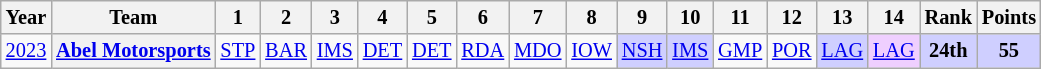<table class="wikitable" style="text-align:center; font-size:85%">
<tr>
<th>Year</th>
<th>Team</th>
<th>1</th>
<th>2</th>
<th>3</th>
<th>4</th>
<th>5</th>
<th>6</th>
<th>7</th>
<th>8</th>
<th>9</th>
<th>10</th>
<th>11</th>
<th>12</th>
<th>13</th>
<th>14</th>
<th>Rank</th>
<th>Points</th>
</tr>
<tr>
<td><a href='#'>2023</a></td>
<th nowrap><a href='#'>Abel Motorsports</a></th>
<td><a href='#'>STP</a></td>
<td><a href='#'>BAR</a></td>
<td><a href='#'>IMS</a></td>
<td><a href='#'>DET</a></td>
<td><a href='#'>DET</a></td>
<td><a href='#'>RDA</a></td>
<td><a href='#'>MDO</a></td>
<td><a href='#'>IOW</a></td>
<td style="background:#CFCFFF;"><a href='#'>NSH</a><br></td>
<td style="background:#CFCFFF;"><a href='#'>IMS</a><br></td>
<td><a href='#'>GMP</a></td>
<td><a href='#'>POR</a></td>
<td style="background:#CFCFFF;"><a href='#'>LAG</a><br></td>
<td style="background:#EFCFFF;"><a href='#'>LAG</a><br></td>
<th style="background:#CFCFFF;">24th</th>
<th style="background:#CFCFFF;">55</th>
</tr>
</table>
